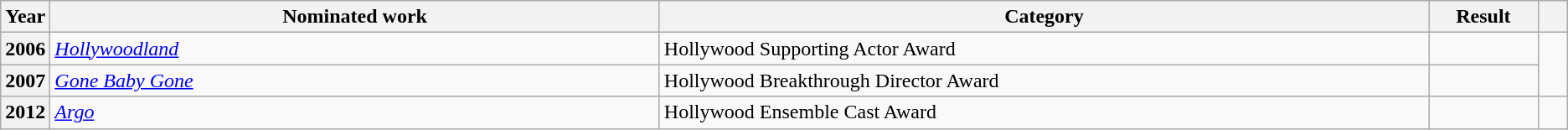<table class="wikitable">
<tr>
<th scope="col" style="width:1em;">Year</th>
<th scope="col" style="width:30em;">Nominated work</th>
<th scope="col" style="width:38em;">Category</th>
<th scope="col" style="width:5em;">Result</th>
<th scope="col" style="width:1em;"></th>
</tr>
<tr>
<th scope="row" style="text-align:center;">2006</th>
<td><em><a href='#'>Hollywoodland</a></em></td>
<td>Hollywood Supporting Actor Award</td>
<td></td>
<td rowspan="2" style="text-align:center;"></td>
</tr>
<tr>
<th scope="row" style="text-align:center;">2007</th>
<td><em><a href='#'>Gone Baby Gone</a></em></td>
<td>Hollywood Breakthrough Director Award</td>
<td></td>
</tr>
<tr>
<th scope="row" style="text-align:center;">2012</th>
<td><em><a href='#'>Argo</a></em></td>
<td>Hollywood Ensemble Cast Award</td>
<td></td>
<td style="text-align:center;"></td>
</tr>
</table>
